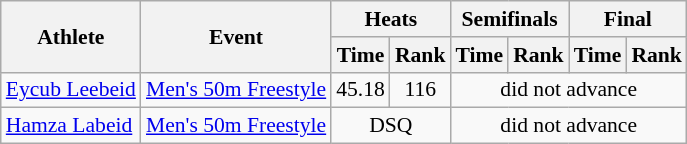<table class=wikitable style="font-size:90%">
<tr>
<th rowspan="2">Athlete</th>
<th rowspan="2">Event</th>
<th colspan="2">Heats</th>
<th colspan="2">Semifinals</th>
<th colspan="2">Final</th>
</tr>
<tr>
<th>Time</th>
<th>Rank</th>
<th>Time</th>
<th>Rank</th>
<th>Time</th>
<th>Rank</th>
</tr>
<tr>
<td rowspan="1"><a href='#'>Eycub Leebeid</a></td>
<td><a href='#'>Men's 50m Freestyle</a></td>
<td align=center>45.18</td>
<td align=center>116</td>
<td align=center colspan=4>did not advance</td>
</tr>
<tr>
<td rowspan="1"><a href='#'>Hamza Labeid</a></td>
<td><a href='#'>Men's 50m Freestyle</a></td>
<td align=center colspan=2>DSQ</td>
<td align=center colspan=4>did not advance</td>
</tr>
</table>
